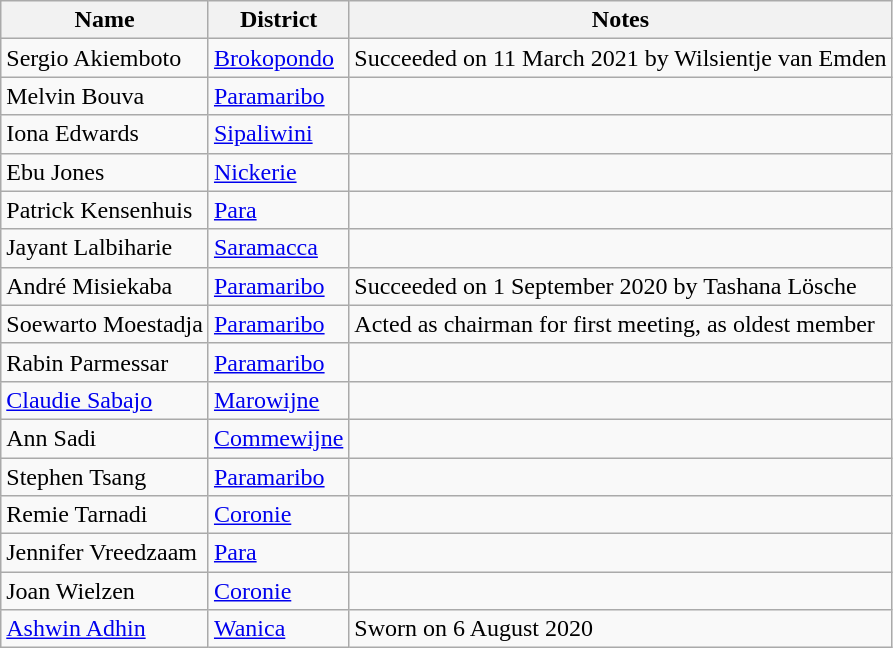<table class="wikitable sortable">
<tr>
<th>Name</th>
<th>District</th>
<th>Notes</th>
</tr>
<tr>
<td>Sergio Akiemboto</td>
<td><a href='#'>Brokopondo</a></td>
<td>Succeeded on 11 March 2021 by Wilsientje van Emden</td>
</tr>
<tr>
<td>Melvin Bouva</td>
<td><a href='#'>Paramaribo</a></td>
<td></td>
</tr>
<tr>
<td>Iona Edwards</td>
<td><a href='#'>Sipaliwini</a></td>
<td></td>
</tr>
<tr>
<td>Ebu Jones</td>
<td><a href='#'>Nickerie</a></td>
<td></td>
</tr>
<tr>
<td>Patrick Kensenhuis</td>
<td><a href='#'>Para</a></td>
<td></td>
</tr>
<tr>
<td>Jayant Lalbiharie</td>
<td><a href='#'>Saramacca</a></td>
<td></td>
</tr>
<tr>
<td>André Misiekaba</td>
<td><a href='#'>Paramaribo</a></td>
<td>Succeeded on 1 September 2020 by Tashana Lösche</td>
</tr>
<tr>
<td>Soewarto Moestadja</td>
<td><a href='#'>Paramaribo</a></td>
<td>Acted as chairman for first meeting, as oldest member</td>
</tr>
<tr>
<td>Rabin Parmessar</td>
<td><a href='#'>Paramaribo</a></td>
<td></td>
</tr>
<tr>
<td><a href='#'>Claudie Sabajo</a></td>
<td><a href='#'>Marowijne</a></td>
<td></td>
</tr>
<tr>
<td>Ann Sadi</td>
<td><a href='#'>Commewijne</a></td>
<td></td>
</tr>
<tr>
<td>Stephen Tsang</td>
<td><a href='#'>Paramaribo</a></td>
<td></td>
</tr>
<tr>
<td>Remie Tarnadi</td>
<td><a href='#'>Coronie</a></td>
<td></td>
</tr>
<tr>
<td>Jennifer Vreedzaam</td>
<td><a href='#'>Para</a></td>
<td></td>
</tr>
<tr>
<td>Joan Wielzen</td>
<td><a href='#'>Coronie</a></td>
<td></td>
</tr>
<tr>
<td><a href='#'>Ashwin Adhin</a></td>
<td><a href='#'>Wanica</a></td>
<td>Sworn on 6 August 2020</td>
</tr>
</table>
